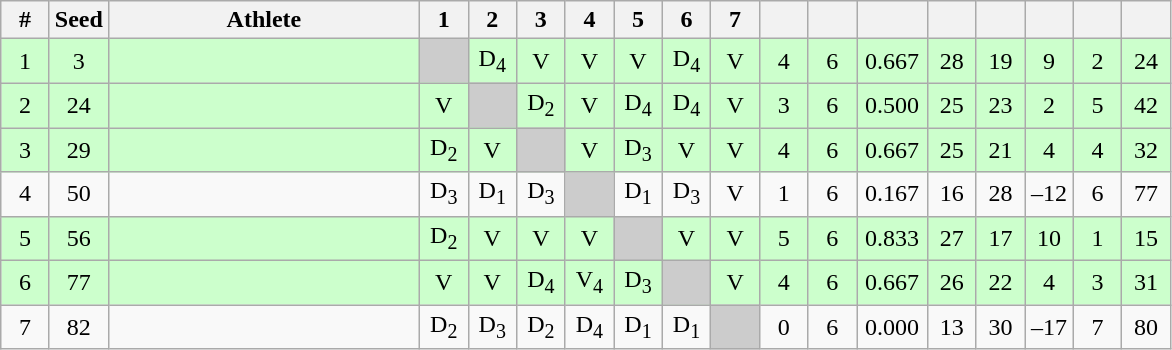<table class="wikitable" style="text-align:center">
<tr>
<th width="25">#</th>
<th width="25">Seed</th>
<th width="200">Athlete</th>
<th width="25">1</th>
<th width="25">2</th>
<th width="25">3</th>
<th width="25">4</th>
<th width="25">5</th>
<th width="25">6</th>
<th width="25">7</th>
<th width="25"></th>
<th width="25"></th>
<th width="40"></th>
<th width="25"></th>
<th width="25"></th>
<th width="25"></th>
<th width="25"></th>
<th width="25"></th>
</tr>
<tr bgcolor="#ccffcc">
<td>1</td>
<td>3</td>
<td align=left></td>
<td bgcolor="#cccccc"></td>
<td>D<sub>4</sub></td>
<td>V</td>
<td>V</td>
<td>V</td>
<td>D<sub>4</sub></td>
<td>V</td>
<td>4</td>
<td>6</td>
<td>0.667</td>
<td>28</td>
<td>19</td>
<td>9</td>
<td>2</td>
<td>24</td>
</tr>
<tr bgcolor="#ccffcc">
<td>2</td>
<td>24</td>
<td align=left></td>
<td>V</td>
<td bgcolor="#cccccc"></td>
<td>D<sub>2</sub></td>
<td>V</td>
<td>D<sub>4</sub></td>
<td>D<sub>4</sub></td>
<td>V</td>
<td>3</td>
<td>6</td>
<td>0.500</td>
<td>25</td>
<td>23</td>
<td>2</td>
<td>5</td>
<td>42</td>
</tr>
<tr bgcolor="#ccffcc">
<td>3</td>
<td>29</td>
<td align=left></td>
<td>D<sub>2</sub></td>
<td>V</td>
<td bgcolor="#cccccc"></td>
<td>V</td>
<td>D<sub>3</sub></td>
<td>V</td>
<td>V</td>
<td>4</td>
<td>6</td>
<td>0.667</td>
<td>25</td>
<td>21</td>
<td>4</td>
<td>4</td>
<td>32</td>
</tr>
<tr>
<td>4</td>
<td>50</td>
<td align=left></td>
<td>D<sub>3</sub></td>
<td>D<sub>1</sub></td>
<td>D<sub>3</sub></td>
<td bgcolor="#cccccc"></td>
<td>D<sub>1</sub></td>
<td>D<sub>3</sub></td>
<td>V</td>
<td>1</td>
<td>6</td>
<td>0.167</td>
<td>16</td>
<td>28</td>
<td>–12</td>
<td>6</td>
<td>77</td>
</tr>
<tr bgcolor="#ccffcc">
<td>5</td>
<td>56</td>
<td align=left></td>
<td>D<sub>2</sub></td>
<td>V</td>
<td>V</td>
<td>V</td>
<td bgcolor="#cccccc"></td>
<td>V</td>
<td>V</td>
<td>5</td>
<td>6</td>
<td>0.833</td>
<td>27</td>
<td>17</td>
<td>10</td>
<td>1</td>
<td>15</td>
</tr>
<tr bgcolor="#ccffcc">
<td>6</td>
<td>77</td>
<td align=left></td>
<td>V</td>
<td>V</td>
<td>D<sub>4</sub></td>
<td>V<sub>4</sub></td>
<td>D<sub>3</sub></td>
<td bgcolor="#cccccc"></td>
<td>V</td>
<td>4</td>
<td>6</td>
<td>0.667</td>
<td>26</td>
<td>22</td>
<td>4</td>
<td>3</td>
<td>31</td>
</tr>
<tr>
<td>7</td>
<td>82</td>
<td align=left></td>
<td>D<sub>2</sub></td>
<td>D<sub>3</sub></td>
<td>D<sub>2</sub></td>
<td>D<sub>4</sub></td>
<td>D<sub>1</sub></td>
<td>D<sub>1</sub></td>
<td bgcolor="#cccccc"></td>
<td>0</td>
<td>6</td>
<td>0.000</td>
<td>13</td>
<td>30</td>
<td>–17</td>
<td>7</td>
<td>80</td>
</tr>
</table>
